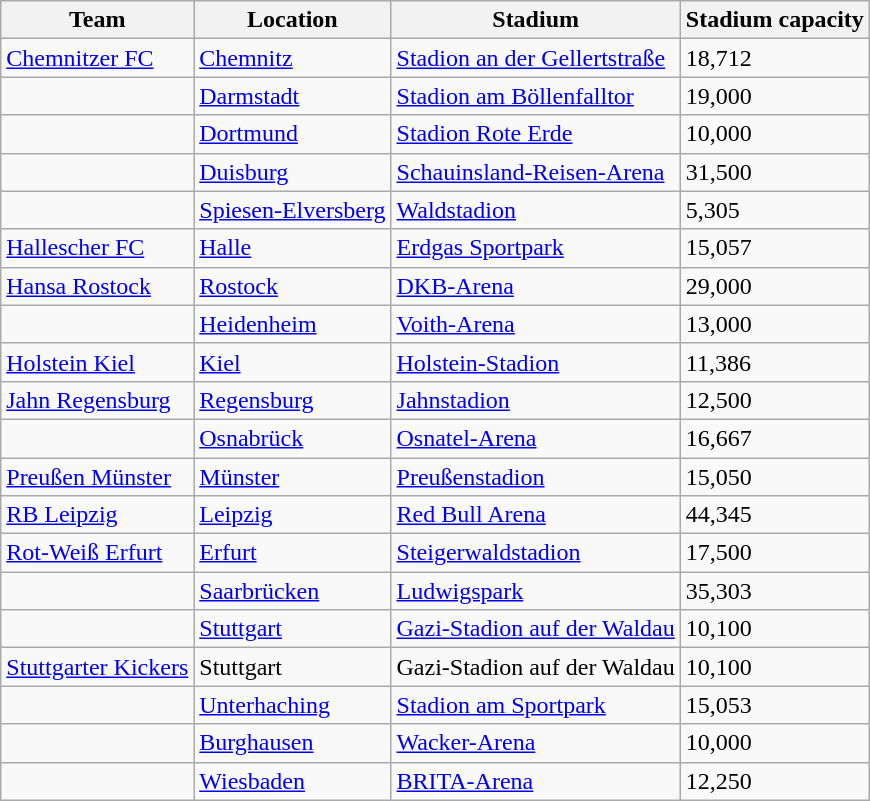<table class="wikitable sortable" style="text-align: left;">
<tr>
<th>Team</th>
<th>Location</th>
<th>Stadium</th>
<th>Stadium capacity</th>
</tr>
<tr>
<td><a href='#'>Chemnitzer FC</a></td>
<td><a href='#'>Chemnitz</a></td>
<td><a href='#'>Stadion an der Gellertstraße</a></td>
<td>18,712</td>
</tr>
<tr>
<td></td>
<td><a href='#'>Darmstadt</a></td>
<td><a href='#'>Stadion am Böllenfalltor</a></td>
<td>19,000</td>
</tr>
<tr>
<td></td>
<td><a href='#'>Dortmund</a></td>
<td><a href='#'>Stadion Rote Erde</a></td>
<td>10,000</td>
</tr>
<tr>
<td></td>
<td><a href='#'>Duisburg</a></td>
<td><a href='#'>Schauinsland-Reisen-Arena</a></td>
<td>31,500</td>
</tr>
<tr>
<td></td>
<td><a href='#'>Spiesen-Elversberg</a></td>
<td><a href='#'>Waldstadion</a></td>
<td>5,305</td>
</tr>
<tr>
<td><a href='#'>Hallescher FC</a></td>
<td><a href='#'>Halle</a></td>
<td><a href='#'>Erdgas Sportpark</a></td>
<td>15,057</td>
</tr>
<tr>
<td><a href='#'>Hansa Rostock</a></td>
<td><a href='#'>Rostock</a></td>
<td><a href='#'>DKB-Arena</a></td>
<td>29,000</td>
</tr>
<tr>
<td></td>
<td><a href='#'>Heidenheim</a></td>
<td><a href='#'>Voith-Arena</a></td>
<td>13,000</td>
</tr>
<tr>
<td><a href='#'>Holstein Kiel</a></td>
<td><a href='#'>Kiel</a></td>
<td><a href='#'>Holstein-Stadion</a></td>
<td>11,386</td>
</tr>
<tr>
<td><a href='#'>Jahn Regensburg</a></td>
<td><a href='#'>Regensburg</a></td>
<td><a href='#'>Jahnstadion</a></td>
<td>12,500</td>
</tr>
<tr>
<td></td>
<td><a href='#'>Osnabrück</a></td>
<td><a href='#'>Osnatel-Arena</a></td>
<td>16,667</td>
</tr>
<tr>
<td><a href='#'>Preußen Münster</a></td>
<td><a href='#'>Münster</a></td>
<td><a href='#'>Preußenstadion</a></td>
<td>15,050</td>
</tr>
<tr>
<td><a href='#'>RB Leipzig</a></td>
<td><a href='#'>Leipzig</a></td>
<td><a href='#'>Red Bull Arena</a></td>
<td>44,345</td>
</tr>
<tr>
<td><a href='#'>Rot-Weiß Erfurt</a></td>
<td><a href='#'>Erfurt</a></td>
<td><a href='#'>Steigerwaldstadion</a></td>
<td>17,500</td>
</tr>
<tr>
<td></td>
<td><a href='#'>Saarbrücken</a></td>
<td><a href='#'>Ludwigspark</a></td>
<td>35,303</td>
</tr>
<tr>
<td></td>
<td><a href='#'>Stuttgart</a></td>
<td><a href='#'>Gazi-Stadion auf der Waldau</a></td>
<td>10,100</td>
</tr>
<tr>
<td><a href='#'>Stuttgarter Kickers</a></td>
<td>Stuttgart</td>
<td>Gazi-Stadion auf der Waldau</td>
<td>10,100</td>
</tr>
<tr>
<td></td>
<td><a href='#'>Unterhaching</a></td>
<td><a href='#'>Stadion am Sportpark</a></td>
<td>15,053</td>
</tr>
<tr>
<td></td>
<td><a href='#'>Burghausen</a></td>
<td><a href='#'>Wacker-Arena</a></td>
<td>10,000</td>
</tr>
<tr>
<td></td>
<td><a href='#'>Wiesbaden</a></td>
<td><a href='#'>BRITA-Arena</a></td>
<td>12,250</td>
</tr>
</table>
